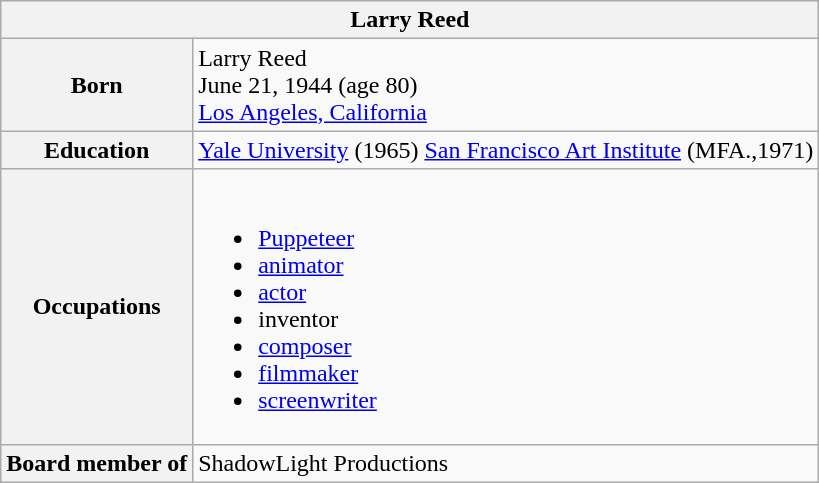<table class="wikitable">
<tr>
<th colspan="2">Larry Reed</th>
</tr>
<tr>
<th>Born</th>
<td>Larry Reed<br>June 21, 1944 (age 80)<br><a href='#'>Los Angeles, California</a></td>
</tr>
<tr>
<th>Education</th>
<td><a href='#'>Yale University</a> (1965) <a href='#'>San Francisco Art Institute</a> (MFA.,1971)</td>
</tr>
<tr>
<th>Occupations</th>
<td><br><ul><li><a href='#'>Puppeteer</a></li><li><a href='#'>animator</a></li><li><a href='#'>actor</a></li><li>inventor</li><li><a href='#'>composer</a></li><li><a href='#'>filmmaker</a></li><li><a href='#'>screenwriter</a></li></ul></td>
</tr>
<tr>
<th>Board member of</th>
<td>ShadowLight Productions</td>
</tr>
</table>
